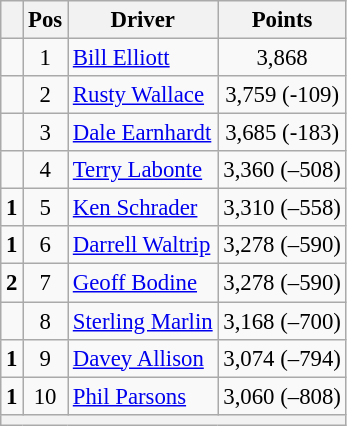<table class="wikitable" style="font-size: 95%;">
<tr>
<th></th>
<th>Pos</th>
<th>Driver</th>
<th>Points</th>
</tr>
<tr>
<td align="left"></td>
<td style="text-align:center;">1</td>
<td><a href='#'>Bill Elliott</a></td>
<td style="text-align:center;">3,868</td>
</tr>
<tr>
<td align="left"></td>
<td style="text-align:center;">2</td>
<td><a href='#'>Rusty Wallace</a></td>
<td style="text-align:center;">3,759 (-109)</td>
</tr>
<tr>
<td align="left"></td>
<td style="text-align:center;">3</td>
<td><a href='#'>Dale Earnhardt</a></td>
<td style="text-align:center;">3,685 (-183)</td>
</tr>
<tr>
<td align="left"></td>
<td style="text-align:center;">4</td>
<td><a href='#'>Terry Labonte</a></td>
<td style="text-align:center;">3,360 (–508)</td>
</tr>
<tr>
<td align="left">  <strong>1</strong></td>
<td style="text-align:center;">5</td>
<td><a href='#'>Ken Schrader</a></td>
<td style="text-align:center;">3,310 (–558)</td>
</tr>
<tr>
<td align="left">  <strong>1</strong></td>
<td style="text-align:center;">6</td>
<td><a href='#'>Darrell Waltrip</a></td>
<td style="text-align:center;">3,278 (–590)</td>
</tr>
<tr>
<td align="left">  <strong>2</strong></td>
<td style="text-align:center;">7</td>
<td><a href='#'>Geoff Bodine</a></td>
<td style="text-align:center;">3,278 (–590)</td>
</tr>
<tr>
<td align="left"></td>
<td style="text-align:center;">8</td>
<td><a href='#'>Sterling Marlin</a></td>
<td style="text-align:center;">3,168 (–700)</td>
</tr>
<tr>
<td align="left">  <strong>1</strong></td>
<td style="text-align:center;">9</td>
<td><a href='#'>Davey Allison</a></td>
<td style="text-align:center;">3,074 (–794)</td>
</tr>
<tr>
<td align="left">  <strong>1</strong></td>
<td style="text-align:center;">10</td>
<td><a href='#'>Phil Parsons</a></td>
<td style="text-align:center;">3,060 (–808)</td>
</tr>
<tr class="sortbottom">
<th colspan="9"></th>
</tr>
</table>
